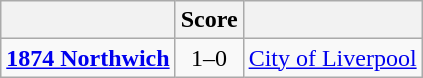<table class="wikitable" style="text-align: center">
<tr>
<th></th>
<th>Score</th>
<th></th>
</tr>
<tr>
<td><strong><a href='#'>1874 Northwich</a></strong></td>
<td>1–0</td>
<td><a href='#'>City of Liverpool</a></td>
</tr>
</table>
